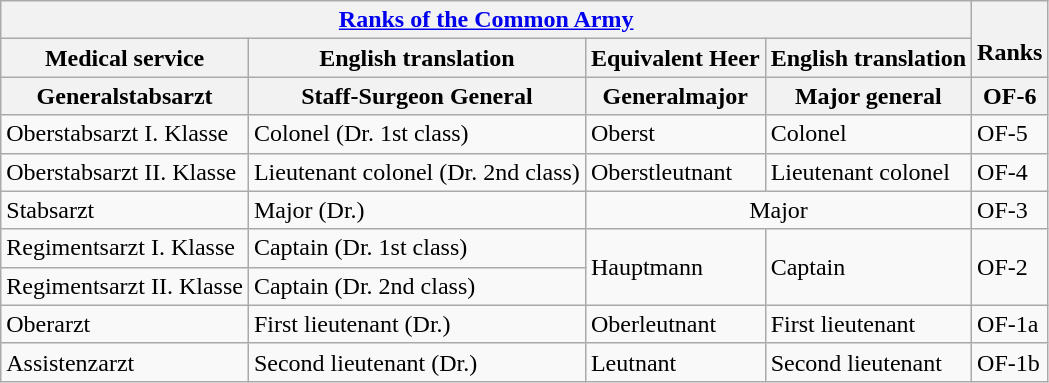<table class="wikitable">
<tr>
<th colspan="4"><a href='#'>Ranks of the Common Army</a></th>
<th rowspan="2"><br>Ranks</th>
</tr>
<tr align="center">
<th align="center" rowspan="1">Medical service</th>
<th>English translation</th>
<th align="center" rowspan="1">Equivalent Heer</th>
<th>English translation</th>
</tr>
<tr>
<th>Generalstabsarzt</th>
<th>Staff-Surgeon General</th>
<th>Generalmajor</th>
<th>Major general</th>
<th>OF-6</th>
</tr>
<tr>
<td>Oberstabsarzt I. Klasse</td>
<td>Colonel (Dr. 1st class)</td>
<td>Oberst</td>
<td>Colonel</td>
<td>OF-5</td>
</tr>
<tr>
<td>Oberstabsarzt II. Klasse</td>
<td>Lieutenant colonel (Dr. 2nd class)</td>
<td>Oberstleutnant</td>
<td>Lieutenant colonel</td>
<td>OF-4</td>
</tr>
<tr>
<td>Stabsarzt</td>
<td>Major (Dr.)</td>
<td colspan="2" style="text-align:center;">Major</td>
<td>OF-3</td>
</tr>
<tr>
<td>Regimentsarzt I. Klasse</td>
<td>Captain (Dr. 1st class)</td>
<td rowspan="2">Hauptmann</td>
<td rowspan="2">Captain</td>
<td rowspan="2">OF-2</td>
</tr>
<tr>
<td>Regimentsarzt II. Klasse</td>
<td>Captain (Dr. 2nd class)</td>
</tr>
<tr>
<td>Oberarzt</td>
<td>First lieutenant (Dr.)</td>
<td>Oberleutnant</td>
<td>First lieutenant</td>
<td>OF-1a</td>
</tr>
<tr>
<td>Assistenzarzt</td>
<td>Second lieutenant (Dr.)</td>
<td>Leutnant</td>
<td>Second lieutenant</td>
<td>OF-1b</td>
</tr>
</table>
